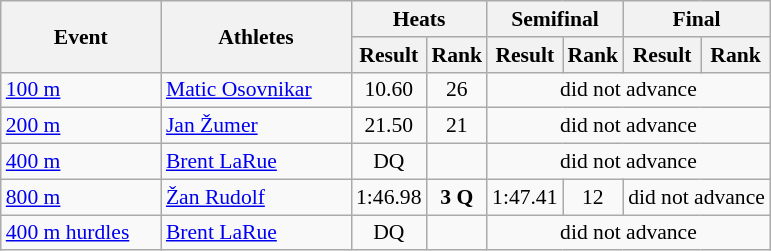<table class="wikitable" border="1" style="font-size:90%">
<tr>
<th rowspan="2" width=100>Event</th>
<th rowspan="2" width=120>Athletes</th>
<th colspan="2">Heats</th>
<th colspan="2">Semifinal</th>
<th colspan="2">Final</th>
</tr>
<tr>
<th>Result</th>
<th>Rank</th>
<th>Result</th>
<th>Rank</th>
<th>Result</th>
<th>Rank</th>
</tr>
<tr>
<td><a href='#'>100 m</a></td>
<td><a href='#'>Matic Osovnikar</a></td>
<td align=center>10.60</td>
<td align=center>26</td>
<td align=center colspan="4">did not advance</td>
</tr>
<tr>
<td><a href='#'>200 m</a></td>
<td><a href='#'>Jan Žumer</a></td>
<td align=center>21.50</td>
<td align=center>21</td>
<td align=center colspan="4">did not advance</td>
</tr>
<tr>
<td><a href='#'>400 m</a></td>
<td><a href='#'>Brent LaRue</a></td>
<td align=center>DQ</td>
<td align=center></td>
<td align=center colspan="4">did not advance</td>
</tr>
<tr>
<td><a href='#'>800 m</a></td>
<td><a href='#'>Žan Rudolf</a></td>
<td align=center>1:46.98</td>
<td align=center><strong>3 Q</strong></td>
<td align=center>1:47.41</td>
<td align=center>12</td>
<td align=center colspan="2">did not advance</td>
</tr>
<tr>
<td><a href='#'>400 m hurdles</a></td>
<td><a href='#'>Brent LaRue</a></td>
<td align=center>DQ</td>
<td align=center></td>
<td align=center colspan="4">did not advance</td>
</tr>
</table>
